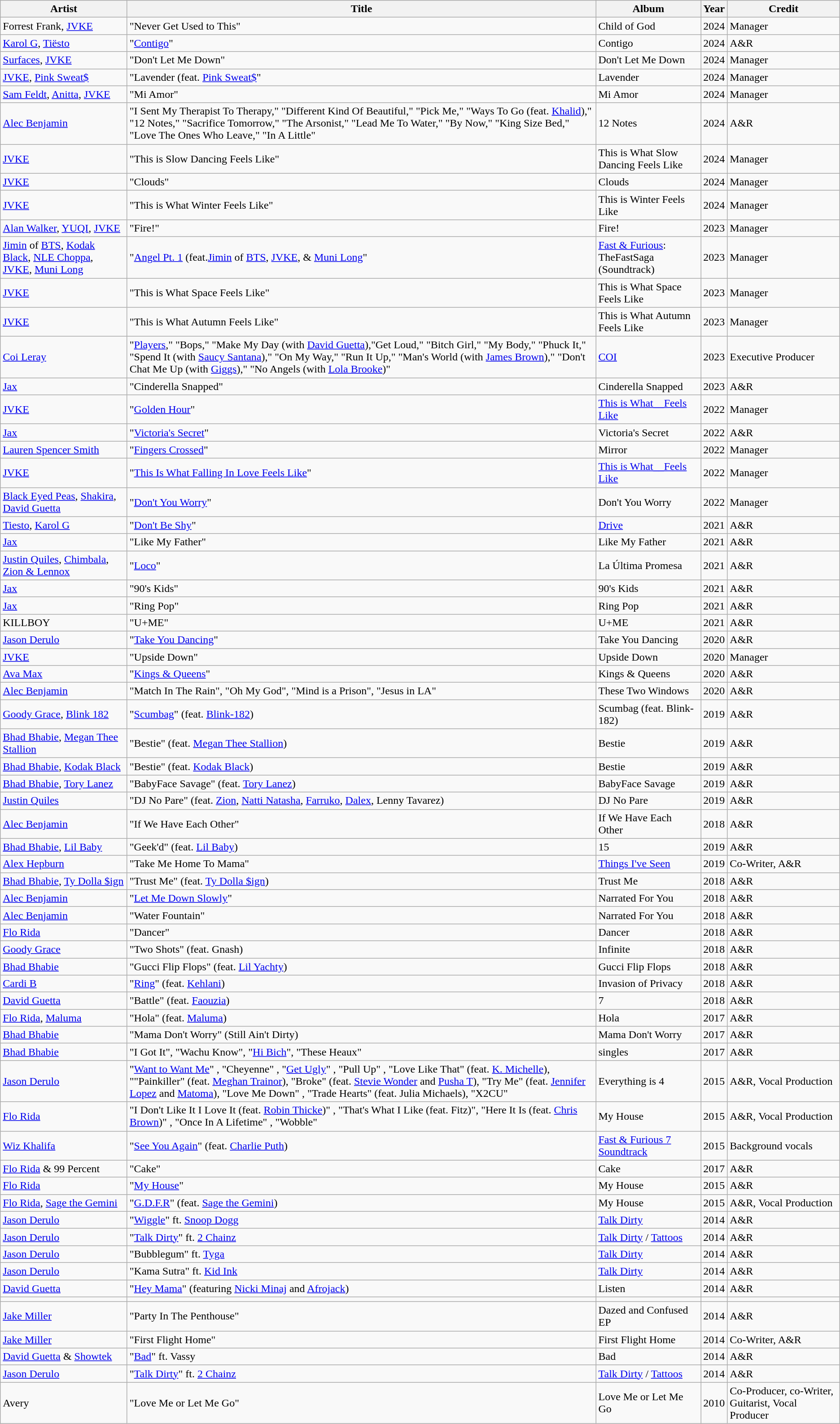<table class="wikitable">
<tr>
<th>Artist</th>
<th>Title</th>
<th>Album</th>
<th>Year</th>
<th>Credit</th>
</tr>
<tr>
<td>Forrest Frank, <a href='#'>JVKE</a></td>
<td>"Never Get Used to This"</td>
<td>Child of God</td>
<td>2024</td>
<td>Manager</td>
</tr>
<tr>
<td><a href='#'>Karol G</a>, <a href='#'>Tiësto</a></td>
<td>"<a href='#'>Contigo</a>"</td>
<td>Contigo</td>
<td>2024</td>
<td>A&R</td>
</tr>
<tr>
<td><a href='#'>Surfaces</a>, <a href='#'>JVKE</a></td>
<td>"Don't Let Me Down"</td>
<td>Don't Let Me Down</td>
<td>2024</td>
<td>Manager</td>
</tr>
<tr>
<td><a href='#'>JVKE</a>, <a href='#'>Pink Sweat$</a></td>
<td>"Lavender (feat. <a href='#'>Pink Sweat$</a>"</td>
<td>Lavender</td>
<td>2024</td>
<td>Manager</td>
</tr>
<tr>
<td><a href='#'>Sam Feldt</a>, <a href='#'>Anitta</a>, <a href='#'>JVKE</a></td>
<td>"Mi Amor"</td>
<td>Mi Amor</td>
<td>2024</td>
<td>Manager</td>
</tr>
<tr>
<td><a href='#'>Alec Benjamin</a></td>
<td>"I Sent My Therapist To Therapy," "Different Kind Of Beautiful," "Pick Me," "Ways To Go (feat. <a href='#'>Khalid</a>)," "12 Notes," "Sacrifice Tomorrow," "The Arsonist," "Lead Me To Water," "By Now," "King Size Bed," "Love The Ones Who Leave," "In A Little"</td>
<td>12 Notes</td>
<td>2024</td>
<td>A&R</td>
</tr>
<tr>
<td><a href='#'>JVKE</a></td>
<td>"This is Slow Dancing Feels Like"</td>
<td>This is What Slow Dancing Feels Like</td>
<td>2024</td>
<td>Manager</td>
</tr>
<tr>
<td><a href='#'>JVKE</a></td>
<td>"Clouds"</td>
<td>Clouds</td>
<td>2024</td>
<td>Manager</td>
</tr>
<tr>
<td><a href='#'>JVKE</a></td>
<td>"This is What Winter Feels Like"</td>
<td>This is Winter Feels Like</td>
<td>2024</td>
<td>Manager</td>
</tr>
<tr>
<td><a href='#'>Alan Walker</a>, <a href='#'>YUQI</a>, <a href='#'>JVKE</a></td>
<td>"Fire!"</td>
<td>Fire!</td>
<td>2023</td>
<td>Manager</td>
</tr>
<tr>
<td><a href='#'>Jimin</a> of <a href='#'>BTS</a>, <a href='#'>Kodak Black</a>, <a href='#'>NLE Choppa</a>, <a href='#'>JVKE</a>, <a href='#'>Muni Long</a></td>
<td>"<a href='#'>Angel Pt. 1</a> (feat.<a href='#'>Jimin</a> of <a href='#'>BTS</a>, <a href='#'>JVKE</a>, & <a href='#'>Muni Long</a>"</td>
<td><a href='#'>Fast & Furious</a>: TheFastSaga (Soundtrack)</td>
<td>2023</td>
<td>Manager</td>
</tr>
<tr>
<td><a href='#'>JVKE</a></td>
<td>"This is What Space Feels Like"</td>
<td>This is What Space Feels Like</td>
<td>2023</td>
<td>Manager</td>
</tr>
<tr>
<td><a href='#'>JVKE</a></td>
<td>"This is What Autumn Feels Like"</td>
<td>This is What Autumn Feels Like</td>
<td>2023</td>
<td>Manager</td>
</tr>
<tr>
<td><a href='#'>Coi Leray</a></td>
<td>"<a href='#'>Players</a>," "Bops," "Make My Day (with <a href='#'>David Guetta</a>),"Get Loud," "Bitch Girl," "My Body," "Phuck It," "Spend It (with <a href='#'>Saucy Santana</a>)," "On My Way," "Run It Up," "Man's World (with <a href='#'>James Brown</a>)," "Don't Chat Me Up (with <a href='#'>Giggs</a>)," "No Angels (with <a href='#'>Lola Brooke</a>)"</td>
<td><a href='#'>COI</a></td>
<td>2023</td>
<td>Executive Producer</td>
</tr>
<tr>
<td><a href='#'>Jax</a></td>
<td>"Cinderella Snapped"</td>
<td>Cinderella Snapped</td>
<td>2023</td>
<td>A&R</td>
</tr>
<tr>
<td><a href='#'>JVKE</a></td>
<td>"<a href='#'>Golden Hour</a>"</td>
<td><a href='#'>This is What__Feels Like</a></td>
<td>2022</td>
<td>Manager</td>
</tr>
<tr>
<td><a href='#'>Jax</a></td>
<td>"<a href='#'>Victoria's Secret</a>"</td>
<td>Victoria's Secret</td>
<td>2022</td>
<td>A&R </td>
</tr>
<tr>
<td><a href='#'>Lauren Spencer Smith</a></td>
<td>"<a href='#'>Fingers Crossed</a>"</td>
<td>Mirror</td>
<td>2022</td>
<td>Manager </td>
</tr>
<tr>
<td><a href='#'>JVKE</a></td>
<td>"<a href='#'>This Is What Falling In Love Feels Like</a>"</td>
<td><a href='#'>This is What__Feels Like</a></td>
<td>2022</td>
<td>Manager</td>
</tr>
<tr>
<td><a href='#'>Black Eyed Peas</a>, <a href='#'>Shakira</a>, <a href='#'>David Guetta</a></td>
<td>"<a href='#'>Don't You Worry</a>"</td>
<td>Don't You Worry</td>
<td>2022</td>
<td>Manager</td>
</tr>
<tr>
<td><a href='#'>Tiesto</a>, <a href='#'>Karol G</a></td>
<td>"<a href='#'>Don't Be Shy</a>"</td>
<td><a href='#'>Drive</a></td>
<td>2021</td>
<td>A&R </td>
</tr>
<tr>
<td><a href='#'>Jax</a></td>
<td>"Like My Father"</td>
<td>Like My Father</td>
<td>2021</td>
<td>A&R </td>
</tr>
<tr>
<td><a href='#'>Justin Quiles</a>, <a href='#'>Chimbala</a>, <a href='#'>Zion & Lennox</a></td>
<td>"<a href='#'>Loco</a>"</td>
<td>La Última Promesa</td>
<td>2021</td>
<td>A&R</td>
</tr>
<tr>
<td><a href='#'>Jax</a></td>
<td>"90's Kids"</td>
<td>90's Kids</td>
<td>2021</td>
<td>A&R</td>
</tr>
<tr>
<td><a href='#'>Jax</a></td>
<td>"Ring Pop"</td>
<td>Ring Pop</td>
<td>2021</td>
<td>A&R</td>
</tr>
<tr>
<td>KILLBOY</td>
<td>"U+ME"</td>
<td>U+ME</td>
<td>2021</td>
<td>A&R</td>
</tr>
<tr>
<td><a href='#'>Jason Derulo</a></td>
<td>"<a href='#'>Take You Dancing</a>"</td>
<td>Take You Dancing</td>
<td>2020</td>
<td>A&R </td>
</tr>
<tr>
<td><a href='#'>JVKE</a></td>
<td>"Upside Down"</td>
<td>Upside Down</td>
<td>2020</td>
<td>Manager</td>
</tr>
<tr>
<td><a href='#'>Ava Max</a></td>
<td>"<a href='#'>Kings & Queens</a>"</td>
<td>Kings & Queens</td>
<td>2020</td>
<td>A&R </td>
</tr>
<tr>
<td><a href='#'>Alec Benjamin</a></td>
<td>"Match In The Rain", "Oh My God", "Mind is a Prison", "Jesus in LA"</td>
<td>These Two Windows</td>
<td>2020</td>
<td>A&R</td>
</tr>
<tr>
<td><a href='#'>Goody Grace</a>, <a href='#'>Blink 182</a></td>
<td>"<a href='#'>Scumbag</a>" (feat. <a href='#'>Blink-182</a>)</td>
<td>Scumbag (feat. Blink-182)</td>
<td>2019</td>
<td>A&R</td>
</tr>
<tr>
<td><a href='#'>Bhad Bhabie</a>, <a href='#'>Megan Thee Stallion</a></td>
<td>"Bestie" (feat. <a href='#'>Megan Thee Stallion</a>)</td>
<td>Bestie</td>
<td>2019</td>
<td>A&R</td>
</tr>
<tr>
<td><a href='#'>Bhad Bhabie</a>, <a href='#'>Kodak Black</a></td>
<td>"Bestie" (feat. <a href='#'>Kodak Black</a>)</td>
<td>Bestie</td>
<td>2019</td>
<td>A&R</td>
</tr>
<tr>
<td><a href='#'>Bhad Bhabie</a>, <a href='#'>Tory Lanez</a></td>
<td>"BabyFace Savage" (feat. <a href='#'>Tory Lanez</a>)</td>
<td>BabyFace Savage</td>
<td>2019</td>
<td>A&R</td>
</tr>
<tr>
<td><a href='#'>Justin Quiles</a></td>
<td>"DJ No Pare" (feat. <a href='#'>Zion</a>, <a href='#'>Natti Natasha</a>, <a href='#'>Farruko</a>, <a href='#'>Dalex</a>, Lenny Tavarez)</td>
<td>DJ No Pare</td>
<td>2019</td>
<td>A&R</td>
</tr>
<tr>
<td><a href='#'>Alec Benjamin</a></td>
<td>"If We Have Each Other"</td>
<td>If We Have Each Other</td>
<td>2018</td>
<td>A&R</td>
</tr>
<tr>
<td><a href='#'>Bhad Bhabie</a>, <a href='#'>Lil Baby</a></td>
<td>"Geek'd" (feat. <a href='#'>Lil Baby</a>)</td>
<td>15</td>
<td>2019</td>
<td>A&R</td>
</tr>
<tr>
<td><a href='#'>Alex Hepburn</a></td>
<td>"Take Me Home To Mama"</td>
<td><a href='#'>Things I've Seen</a></td>
<td>2019</td>
<td>Co-Writer, A&R</td>
</tr>
<tr>
<td><a href='#'>Bhad Bhabie</a>, <a href='#'>Ty Dolla $ign</a></td>
<td>"Trust Me" (feat. <a href='#'>Ty Dolla $ign</a>)</td>
<td>Trust Me</td>
<td>2018</td>
<td>A&R</td>
</tr>
<tr>
<td><a href='#'>Alec Benjamin</a></td>
<td>"<a href='#'>Let Me Down Slowly</a>"</td>
<td>Narrated For You</td>
<td>2018</td>
<td>A&R</td>
</tr>
<tr>
<td><a href='#'>Alec Benjamin</a></td>
<td>"Water Fountain"</td>
<td>Narrated For You</td>
<td>2018</td>
<td>A&R</td>
</tr>
<tr>
<td><a href='#'>Flo Rida</a></td>
<td>"Dancer"</td>
<td>Dancer</td>
<td>2018</td>
<td>A&R</td>
</tr>
<tr>
<td><a href='#'>Goody Grace</a></td>
<td>"Two Shots" (feat. Gnash)</td>
<td>Infinite</td>
<td>2018</td>
<td>A&R</td>
</tr>
<tr>
<td><a href='#'>Bhad Bhabie</a></td>
<td>"Gucci Flip Flops" (feat. <a href='#'>Lil Yachty</a>)</td>
<td>Gucci Flip Flops</td>
<td>2018</td>
<td>A&R</td>
</tr>
<tr>
<td><a href='#'>Cardi B</a></td>
<td>"<a href='#'>Ring</a>" (feat. <a href='#'>Kehlani</a>)</td>
<td>Invasion of Privacy</td>
<td>2018</td>
<td>A&R</td>
</tr>
<tr>
<td><a href='#'>David Guetta</a></td>
<td>"Battle" (feat. <a href='#'>Faouzia</a>)</td>
<td>7</td>
<td>2018</td>
<td>A&R</td>
</tr>
<tr>
<td><a href='#'>Flo Rida</a>, <a href='#'>Maluma</a></td>
<td>"Hola" (feat. <a href='#'>Maluma</a>)</td>
<td>Hola</td>
<td>2017</td>
<td>A&R</td>
</tr>
<tr>
<td><a href='#'>Bhad Bhabie</a></td>
<td>"Mama Don't Worry" (Still Ain't Dirty)</td>
<td>Mama Don't Worry</td>
<td>2017</td>
<td>A&R</td>
</tr>
<tr>
<td><a href='#'>Bhad Bhabie</a></td>
<td>"I Got It", "Wachu Know", "<a href='#'>Hi Bich</a>", "These Heaux"</td>
<td>singles</td>
<td>2017</td>
<td>A&R</td>
</tr>
<tr>
<td><a href='#'>Jason Derulo</a></td>
<td>"<a href='#'>Want to Want Me</a>" , "Cheyenne" , "<a href='#'>Get Ugly</a>" , "Pull Up" , "Love Like That" (feat. <a href='#'>K. Michelle</a>), ""Painkiller" (feat. <a href='#'>Meghan Trainor</a>), "Broke" (feat. <a href='#'>Stevie Wonder</a> and <a href='#'>Pusha T</a>), "Try Me" (feat. <a href='#'>Jennifer Lopez</a> and <a href='#'>Matoma</a>), "Love Me Down" , "Trade Hearts" (feat. Julia Michaels), "X2CU"</td>
<td>Everything is 4</td>
<td>2015</td>
<td>A&R, Vocal Production</td>
</tr>
<tr>
<td><a href='#'>Flo Rida</a></td>
<td>"I Don't Like It I Love It (feat. <a href='#'>Robin Thicke</a>)" , "That's What I Like (feat. Fitz)", "Here It Is (feat. <a href='#'>Chris Brown</a>)" , "Once In A Lifetime" , "Wobble"</td>
<td>My House</td>
<td>2015</td>
<td>A&R, Vocal Production</td>
</tr>
<tr>
<td><a href='#'>Wiz Khalifa</a></td>
<td>"<a href='#'>See You Again</a>" (feat. <a href='#'>Charlie Puth</a>)</td>
<td><a href='#'>Fast & Furious 7 Soundtrack</a></td>
<td>2015</td>
<td>Background vocals</td>
</tr>
<tr>
<td><a href='#'>Flo Rida</a> & 99 Percent</td>
<td>"Cake"</td>
<td>Cake</td>
<td>2017</td>
<td>A&R</td>
</tr>
<tr>
<td><a href='#'>Flo Rida</a></td>
<td>"<a href='#'>My House</a>"</td>
<td>My House</td>
<td>2015</td>
<td>A&R</td>
</tr>
<tr>
<td><a href='#'>Flo Rida</a>, <a href='#'>Sage the Gemini</a></td>
<td>"<a href='#'>G.D.F.R</a>" (feat. <a href='#'>Sage the Gemini</a>)</td>
<td>My House</td>
<td>2015</td>
<td>A&R, Vocal Production</td>
</tr>
<tr>
<td><a href='#'>Jason Derulo</a></td>
<td>"<a href='#'>Wiggle</a>" ft. <a href='#'>Snoop Dogg</a></td>
<td><a href='#'>Talk Dirty</a></td>
<td>2014</td>
<td>A&R</td>
</tr>
<tr>
<td><a href='#'>Jason Derulo</a></td>
<td>"<a href='#'>Talk Dirty</a>" ft. <a href='#'>2 Chainz</a></td>
<td><a href='#'>Talk Dirty</a> / <a href='#'>Tattoos</a></td>
<td>2014</td>
<td>A&R</td>
</tr>
<tr>
<td><a href='#'>Jason Derulo</a></td>
<td>"Bubblegum" ft. <a href='#'>Tyga</a></td>
<td><a href='#'>Talk Dirty</a></td>
<td>2014</td>
<td>A&R</td>
</tr>
<tr>
<td><a href='#'>Jason Derulo</a></td>
<td>"Kama Sutra" ft. <a href='#'>Kid Ink</a></td>
<td><a href='#'>Talk Dirty</a></td>
<td>2014</td>
<td>A&R</td>
</tr>
<tr>
<td><a href='#'>David Guetta</a></td>
<td>"<a href='#'>Hey Mama</a>" (featuring <a href='#'>Nicki Minaj</a> and <a href='#'>Afrojack</a>)</td>
<td>Listen</td>
<td>2014</td>
<td>A&R</td>
</tr>
<tr>
<td></td>
<td></td>
<td></td>
<td></td>
<td></td>
</tr>
<tr>
<td><a href='#'>Jake Miller</a></td>
<td>"Party In The Penthouse"</td>
<td>Dazed and Confused EP</td>
<td>2014</td>
<td>A&R</td>
</tr>
<tr>
<td><a href='#'>Jake Miller</a></td>
<td>"First Flight Home"</td>
<td>First Flight Home</td>
<td>2014</td>
<td>Co-Writer, A&R</td>
</tr>
<tr>
<td><a href='#'>David Guetta</a> & <a href='#'>Showtek</a></td>
<td>"<a href='#'>Bad</a>" ft. Vassy</td>
<td>Bad</td>
<td>2014</td>
<td>A&R</td>
</tr>
<tr>
<td><a href='#'>Jason Derulo</a></td>
<td>"<a href='#'>Talk Dirty</a>" ft. <a href='#'>2 Chainz</a></td>
<td><a href='#'>Talk Dirty</a> / <a href='#'>Tattoos</a></td>
<td>2014</td>
<td>A&R</td>
</tr>
<tr>
<td>Avery</td>
<td>"Love Me or Let Me Go"</td>
<td>Love Me or Let Me Go</td>
<td>2010</td>
<td>Co-Producer, co-Writer, Guitarist, Vocal Producer</td>
</tr>
</table>
